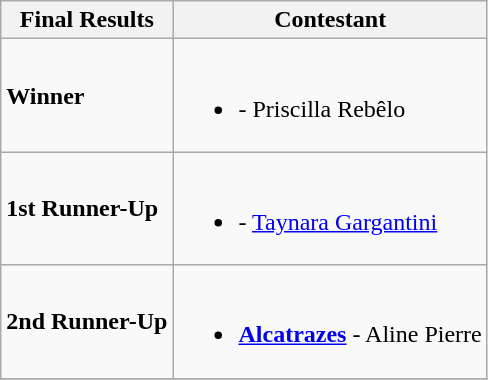<table class="wikitable">
<tr>
<th>Final Results</th>
<th>Contestant</th>
</tr>
<tr>
<td><strong>Winner</strong></td>
<td><br><ul><li><strong></strong> - Priscilla Rebêlo</li></ul></td>
</tr>
<tr>
<td><strong>1st Runner-Up</strong></td>
<td><br><ul><li><strong></strong> - <a href='#'>Taynara Gargantini</a></li></ul></td>
</tr>
<tr>
<td><strong>2nd Runner-Up</strong></td>
<td><br><ul><li><strong> <a href='#'>Alcatrazes</a></strong> - Aline Pierre</li></ul></td>
</tr>
<tr>
</tr>
</table>
